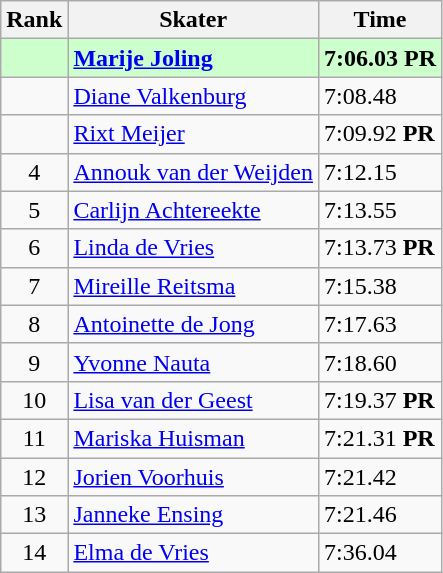<table class="wikitable">
<tr>
<th>Rank</th>
<th>Skater</th>
<th>Time</th>
</tr>
<tr bgcolor=ccffcc>
<td align="center"></td>
<td><strong><a href='#'>Marije Joling</a></strong></td>
<td><strong>7:06.03 PR</strong></td>
</tr>
<tr>
<td align="center"></td>
<td><a href='#'>Diane Valkenburg</a></td>
<td>7:08.48</td>
</tr>
<tr>
<td align="center"></td>
<td><a href='#'>Rixt Meijer</a></td>
<td>7:09.92 <strong>PR</strong></td>
</tr>
<tr>
<td align="center">4</td>
<td><a href='#'>Annouk van der Weijden</a></td>
<td>7:12.15</td>
</tr>
<tr>
<td align="center">5</td>
<td><a href='#'>Carlijn Achtereekte</a></td>
<td>7:13.55</td>
</tr>
<tr>
<td align="center">6</td>
<td><a href='#'>Linda de Vries</a></td>
<td>7:13.73 <strong>PR</strong></td>
</tr>
<tr>
<td align="center">7</td>
<td><a href='#'>Mireille Reitsma</a></td>
<td>7:15.38</td>
</tr>
<tr>
<td align="center">8</td>
<td><a href='#'>Antoinette de Jong</a></td>
<td>7:17.63</td>
</tr>
<tr>
<td align="center">9</td>
<td><a href='#'>Yvonne Nauta</a></td>
<td>7:18.60</td>
</tr>
<tr>
<td align="center">10</td>
<td><a href='#'>Lisa van der Geest</a></td>
<td>7:19.37 <strong>PR</strong></td>
</tr>
<tr>
<td align="center">11</td>
<td><a href='#'>Mariska Huisman</a></td>
<td>7:21.31 <strong>PR</strong></td>
</tr>
<tr>
<td align="center">12</td>
<td><a href='#'>Jorien Voorhuis</a></td>
<td>7:21.42</td>
</tr>
<tr>
<td align="center">13</td>
<td><a href='#'>Janneke Ensing</a></td>
<td>7:21.46</td>
</tr>
<tr>
<td align="center">14</td>
<td><a href='#'>Elma de Vries</a></td>
<td>7:36.04</td>
</tr>
</table>
